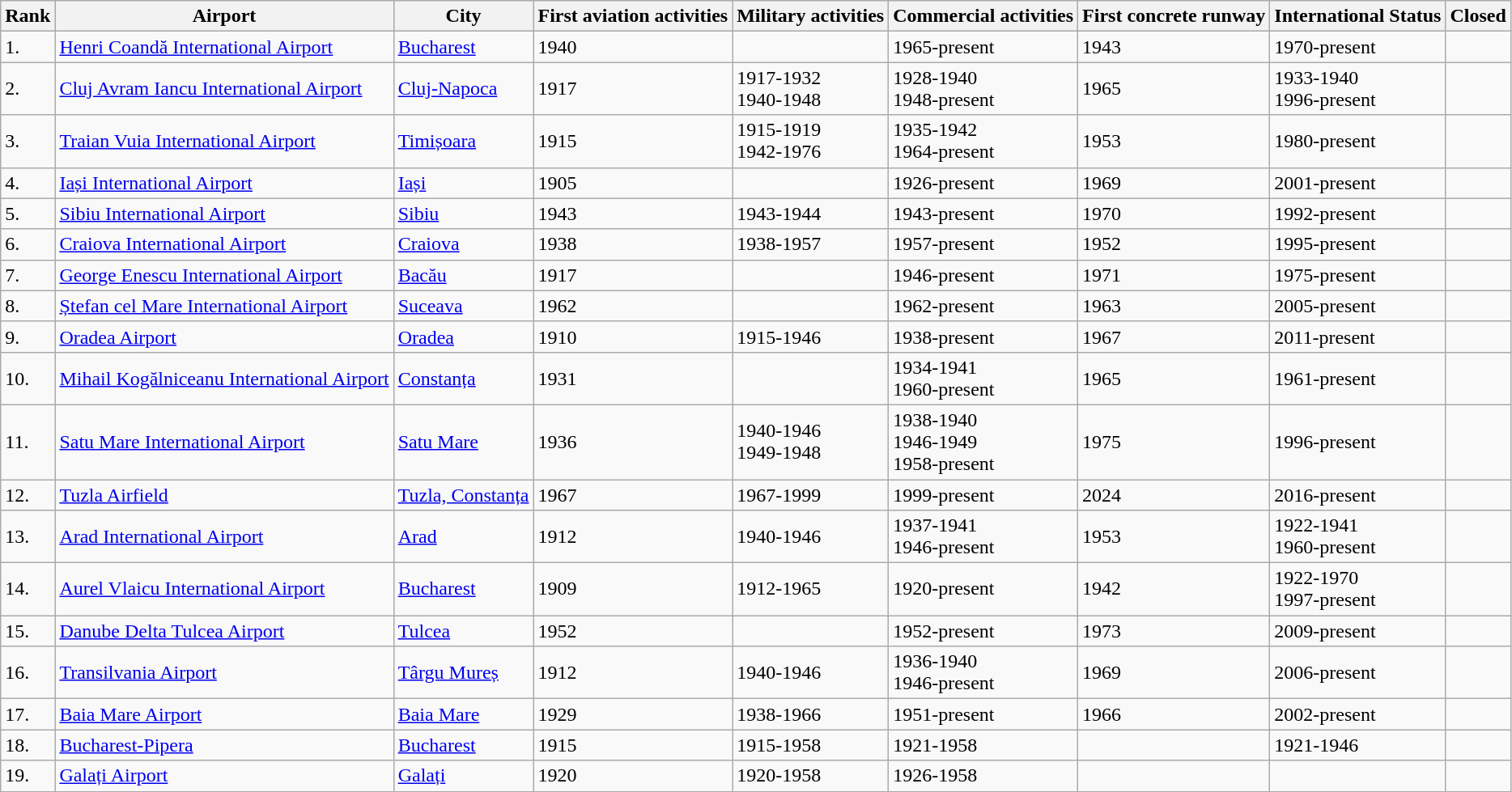<table class="wikitable sortable">
<tr>
<th>Rank</th>
<th>Airport</th>
<th>City</th>
<th>First aviation activities</th>
<th>Military activities</th>
<th>Commercial activities</th>
<th>First concrete runway</th>
<th>International Status</th>
<th>Closed</th>
</tr>
<tr>
<td>1.</td>
<td><a href='#'>Henri Coandă International Airport</a></td>
<td><a href='#'>Bucharest</a></td>
<td>1940</td>
<td></td>
<td>1965-present</td>
<td>1943</td>
<td>1970-present</td>
<td></td>
</tr>
<tr>
<td>2.</td>
<td><a href='#'>Cluj Avram Iancu International Airport</a></td>
<td><a href='#'>Cluj-Napoca</a></td>
<td>1917</td>
<td>1917-1932<br>1940-1948</td>
<td>1928-1940<br>1948-present</td>
<td>1965</td>
<td>1933-1940<br>1996-present</td>
<td></td>
</tr>
<tr>
<td>3.</td>
<td><a href='#'>Traian Vuia International Airport</a></td>
<td><a href='#'>Timișoara</a></td>
<td>1915</td>
<td>1915-1919<br>1942-1976</td>
<td>1935-1942<br>1964-present</td>
<td>1953</td>
<td>1980-present</td>
<td></td>
</tr>
<tr>
<td>4.</td>
<td><a href='#'>Iași International Airport</a></td>
<td><a href='#'>Iași</a></td>
<td>1905</td>
<td></td>
<td>1926-present</td>
<td>1969</td>
<td>2001-present</td>
<td></td>
</tr>
<tr>
<td>5.</td>
<td><a href='#'>Sibiu International Airport</a></td>
<td><a href='#'>Sibiu</a></td>
<td>1943</td>
<td>1943-1944</td>
<td>1943-present</td>
<td>1970</td>
<td>1992-present</td>
<td></td>
</tr>
<tr>
<td>6.</td>
<td><a href='#'>Craiova International Airport</a></td>
<td><a href='#'>Craiova</a></td>
<td>1938</td>
<td>1938-1957</td>
<td>1957-present</td>
<td>1952</td>
<td>1995-present</td>
<td></td>
</tr>
<tr>
<td>7.</td>
<td><a href='#'>George Enescu International Airport</a></td>
<td><a href='#'>Bacău</a></td>
<td>1917</td>
<td></td>
<td>1946-present</td>
<td>1971</td>
<td>1975-present</td>
<td></td>
</tr>
<tr>
<td>8.</td>
<td><a href='#'>Ștefan cel Mare International Airport</a></td>
<td><a href='#'>Suceava</a></td>
<td>1962</td>
<td></td>
<td>1962-present</td>
<td>1963</td>
<td>2005-present</td>
<td></td>
</tr>
<tr>
<td>9.</td>
<td><a href='#'>Oradea Airport</a></td>
<td><a href='#'>Oradea</a></td>
<td>1910</td>
<td>1915-1946</td>
<td>1938-present</td>
<td>1967</td>
<td>2011-present</td>
<td></td>
</tr>
<tr>
<td>10.</td>
<td><a href='#'>Mihail Kogălniceanu International Airport</a></td>
<td><a href='#'>Constanța</a></td>
<td>1931</td>
<td></td>
<td>1934-1941<br>1960-present</td>
<td>1965</td>
<td>1961-present</td>
<td></td>
</tr>
<tr>
<td>11.</td>
<td><a href='#'>Satu Mare International Airport</a></td>
<td><a href='#'>Satu Mare</a></td>
<td>1936</td>
<td>1940-1946<br>1949-1948</td>
<td>1938-1940<br>1946-1949<br>1958-present</td>
<td>1975</td>
<td>1996-present</td>
<td></td>
</tr>
<tr>
<td>12.</td>
<td><a href='#'>Tuzla Airfield</a></td>
<td><a href='#'>Tuzla, Constanța</a></td>
<td>1967</td>
<td>1967-1999</td>
<td>1999-present</td>
<td>2024</td>
<td>2016-present</td>
<td></td>
</tr>
<tr>
<td>13.</td>
<td><a href='#'>Arad International Airport</a></td>
<td><a href='#'>Arad</a></td>
<td>1912</td>
<td>1940-1946</td>
<td>1937-1941<br>1946-present</td>
<td>1953</td>
<td>1922-1941<br>1960-present</td>
<td></td>
</tr>
<tr>
<td>14.</td>
<td><a href='#'>Aurel Vlaicu International Airport</a></td>
<td><a href='#'>Bucharest</a></td>
<td>1909</td>
<td>1912-1965</td>
<td>1920-present</td>
<td>1942</td>
<td>1922-1970<br>1997-present</td>
<td></td>
</tr>
<tr>
<td>15.</td>
<td><a href='#'>Danube Delta Tulcea Airport</a></td>
<td><a href='#'>Tulcea</a></td>
<td>1952</td>
<td></td>
<td>1952-present</td>
<td>1973</td>
<td>2009-present</td>
<td></td>
</tr>
<tr>
<td>16.</td>
<td><a href='#'>Transilvania Airport</a></td>
<td><a href='#'>Târgu Mureș</a></td>
<td>1912</td>
<td>1940-1946</td>
<td>1936-1940<br>1946-present</td>
<td>1969</td>
<td>2006-present</td>
<td></td>
</tr>
<tr>
<td>17.</td>
<td><a href='#'>Baia Mare Airport</a></td>
<td><a href='#'>Baia Mare</a></td>
<td>1929</td>
<td>1938-1966</td>
<td>1951-present</td>
<td>1966</td>
<td>2002-present</td>
<td></td>
</tr>
<tr>
<td>18.</td>
<td><a href='#'>Bucharest-Pipera</a></td>
<td><a href='#'>Bucharest</a></td>
<td>1915</td>
<td>1915-1958</td>
<td>1921-1958</td>
<td></td>
<td>1921-1946</td>
<td></td>
</tr>
<tr>
<td>19.</td>
<td><a href='#'>Galați Airport</a></td>
<td><a href='#'>Galați</a></td>
<td>1920</td>
<td>1920-1958</td>
<td>1926-1958</td>
<td></td>
<td></td>
<td></td>
</tr>
</table>
